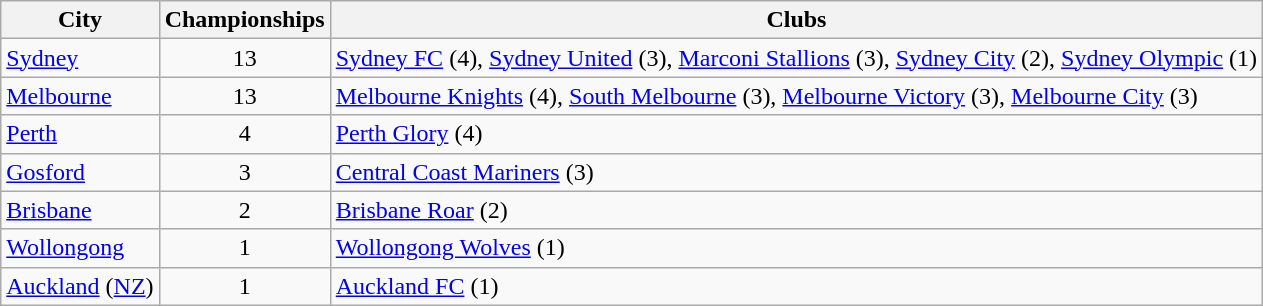<table class="wikitable">
<tr>
<th>City</th>
<th>Championships</th>
<th>Clubs</th>
</tr>
<tr>
<td><a href='#'>Sydney</a></td>
<td align="center">13</td>
<td><a href='#'>Sydney FC</a> (4), <a href='#'>Sydney United</a> (3), <a href='#'>Marconi Stallions</a> (3), <a href='#'>Sydney City</a> (2), <a href='#'>Sydney Olympic</a> (1)</td>
</tr>
<tr>
<td><a href='#'>Melbourne</a></td>
<td align="center">13</td>
<td><a href='#'>Melbourne Knights</a> (4), <a href='#'>South Melbourne</a> (3), <a href='#'>Melbourne Victory</a> (3), <a href='#'>Melbourne City</a> (3)</td>
</tr>
<tr>
<td><a href='#'>Perth</a></td>
<td align="center">4</td>
<td><a href='#'>Perth Glory</a> (4)</td>
</tr>
<tr>
<td><a href='#'>Gosford</a></td>
<td align="center">3</td>
<td><a href='#'>Central Coast Mariners</a> (3)</td>
</tr>
<tr>
<td><a href='#'>Brisbane</a></td>
<td align="center">2</td>
<td><a href='#'>Brisbane Roar</a> (2)</td>
</tr>
<tr>
<td><a href='#'>Wollongong</a></td>
<td align="center">1</td>
<td><a href='#'>Wollongong Wolves</a> (1)</td>
</tr>
<tr>
<td><a href='#'>Auckland</a> (<a href='#'>NZ</a>)</td>
<td align="center">1</td>
<td><a href='#'>Auckland FC</a> (1)</td>
</tr>
</table>
